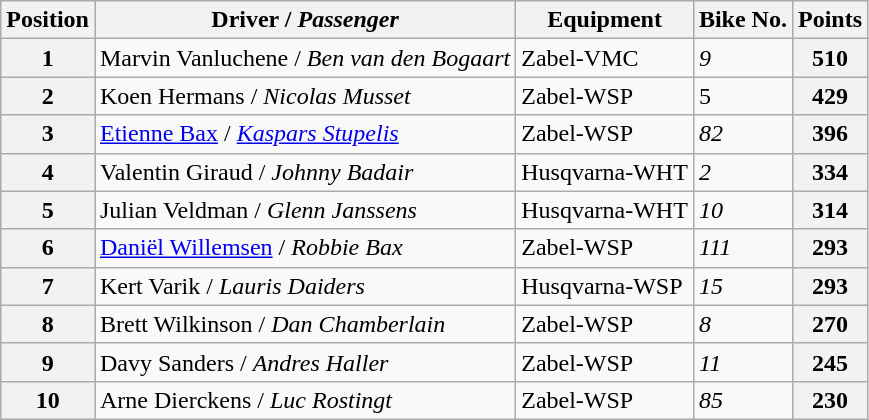<table class="wikitable">
<tr>
<th>Position</th>
<th>Driver / <em>Passenger</em></th>
<th>Equipment</th>
<th>Bike No.</th>
<th>Points</th>
</tr>
<tr>
<th>1</th>
<td> Marvin Vanluchene /  <em>Ben van den Bogaart</em></td>
<td>Zabel-VMC</td>
<td><em>9</em></td>
<th>510</th>
</tr>
<tr>
<th>2</th>
<td> Koen Hermans /  <em>Nicolas Musset</em></td>
<td>Zabel-WSP</td>
<td>5</td>
<th>429</th>
</tr>
<tr>
<th>3</th>
<td> <a href='#'>Etienne Bax</a> /  <em><a href='#'>Kaspars Stupelis</a></em></td>
<td>Zabel-WSP</td>
<td><em>82</em></td>
<th>396</th>
</tr>
<tr>
<th>4</th>
<td> Valentin Giraud /  <em>Johnny Badair</em></td>
<td>Husqvarna-WHT</td>
<td><em>2</em></td>
<th>334</th>
</tr>
<tr>
<th>5</th>
<td> Julian Veldman /  <em>Glenn Janssens</em></td>
<td>Husqvarna-WHT</td>
<td><em>10</em></td>
<th>314</th>
</tr>
<tr>
<th>6</th>
<td> <a href='#'>Daniël Willemsen</a> /  <em>Robbie Bax</em></td>
<td>Zabel-WSP</td>
<td><em>111</em></td>
<th>293</th>
</tr>
<tr>
<th>7</th>
<td> Kert Varik /  <em>Lauris Daiders</em></td>
<td>Husqvarna-WSP</td>
<td><em>15</em></td>
<th>293</th>
</tr>
<tr>
<th>8</th>
<td> Brett Wilkinson /  <em>Dan Chamberlain</em></td>
<td>Zabel-WSP</td>
<td><em>8</em></td>
<th>270</th>
</tr>
<tr>
<th>9</th>
<td> Davy Sanders /  <em>Andres Haller</em></td>
<td>Zabel-WSP</td>
<td><em>11</em></td>
<th>245</th>
</tr>
<tr>
<th>10</th>
<td> Arne Dierckens /  <em>Luc Rostingt</em></td>
<td>Zabel-WSP</td>
<td><em>85</em></td>
<th>230</th>
</tr>
</table>
